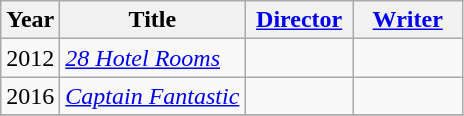<table class="wikitable">
<tr>
<th>Year</th>
<th>Title</th>
<th style="width:65px;"><a href='#'>Director</a></th>
<th style="width:65px;"><a href='#'>Writer</a></th>
</tr>
<tr>
<td>2012</td>
<td><em><a href='#'>28 Hotel Rooms</a></em></td>
<td></td>
<td></td>
</tr>
<tr>
<td>2016</td>
<td><em><a href='#'>Captain Fantastic</a></em></td>
<td></td>
<td></td>
</tr>
<tr>
</tr>
</table>
